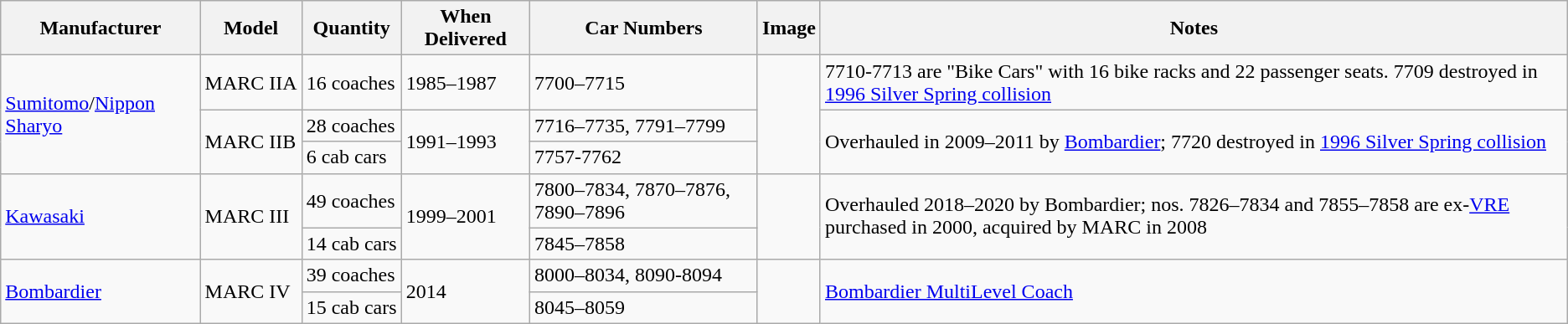<table class="wikitable">
<tr>
<th>Manufacturer</th>
<th>Model</th>
<th>Quantity</th>
<th>When Delivered</th>
<th>Car Numbers</th>
<th>Image</th>
<th>Notes</th>
</tr>
<tr>
<td rowspan="3"><a href='#'>Sumitomo</a>/<a href='#'>Nippon Sharyo</a></td>
<td>MARC IIA</td>
<td>16 coaches</td>
<td>1985–1987</td>
<td>7700–7715</td>
<td rowspan="3"></td>
<td>7710-7713 are "Bike Cars" with 16 bike racks and 22 passenger seats. 7709 destroyed in <a href='#'>1996 Silver Spring collision</a></td>
</tr>
<tr>
<td rowspan="2">MARC IIB</td>
<td>28 coaches</td>
<td rowspan="2">1991–1993</td>
<td>7716–7735, 7791–7799</td>
<td rowspan="2">Overhauled in 2009–2011 by <a href='#'>Bombardier</a>; 7720 destroyed in <a href='#'>1996 Silver Spring collision</a></td>
</tr>
<tr>
<td>6 cab cars</td>
<td>7757-7762</td>
</tr>
<tr>
<td rowspan="2"><a href='#'>Kawasaki</a></td>
<td rowspan="2">MARC III</td>
<td>49 coaches</td>
<td rowspan="2">1999–2001</td>
<td>7800–7834, 7870–7876, 7890–7896</td>
<td rowspan="2"></td>
<td rowspan="2">Overhauled 2018–2020 by Bombardier; nos. 7826–7834 and 7855–7858 are ex-<a href='#'>VRE</a> purchased in 2000, acquired by MARC in 2008</td>
</tr>
<tr>
<td>14 cab cars</td>
<td>7845–7858</td>
</tr>
<tr>
<td rowspan="2"><a href='#'>Bombardier</a></td>
<td rowspan="2">MARC IV</td>
<td>39 coaches</td>
<td rowspan="2">2014</td>
<td>8000–8034, 8090-8094</td>
<td rowspan="2"></td>
<td rowspan="2"><a href='#'>Bombardier MultiLevel Coach</a></td>
</tr>
<tr>
<td>15 cab cars</td>
<td>8045–8059</td>
</tr>
</table>
